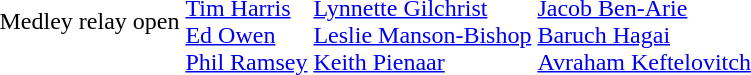<table>
<tr>
<td>Medley relay open<br></td>
<td valign=top> <br> <a href='#'>Tim Harris</a> <br> <a href='#'>Ed Owen</a> <br> <a href='#'>Phil Ramsey</a></td>
<td valign=top> <br> <a href='#'>Lynnette Gilchrist</a> <br> <a href='#'>Leslie Manson-Bishop</a> <br> <a href='#'>Keith Pienaar</a></td>
<td valign=top> <br> <a href='#'>Jacob Ben-Arie</a> <br> <a href='#'>Baruch Hagai</a> <br> <a href='#'>Avraham Keftelovitch</a></td>
</tr>
</table>
